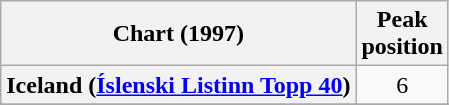<table class="wikitable sortable plainrowheaders" style="text-align:center">
<tr>
<th>Chart (1997)</th>
<th>Peak<br>position</th>
</tr>
<tr>
<th scope="row">Iceland (<a href='#'>Íslenski Listinn Topp 40</a>)</th>
<td>6</td>
</tr>
<tr>
</tr>
<tr>
</tr>
</table>
